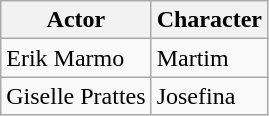<table class="wikitable">
<tr>
<th>Actor</th>
<th>Character</th>
</tr>
<tr>
<td>Erik Marmo</td>
<td>Martim</td>
</tr>
<tr>
<td>Giselle Prattes</td>
<td>Josefina</td>
</tr>
</table>
